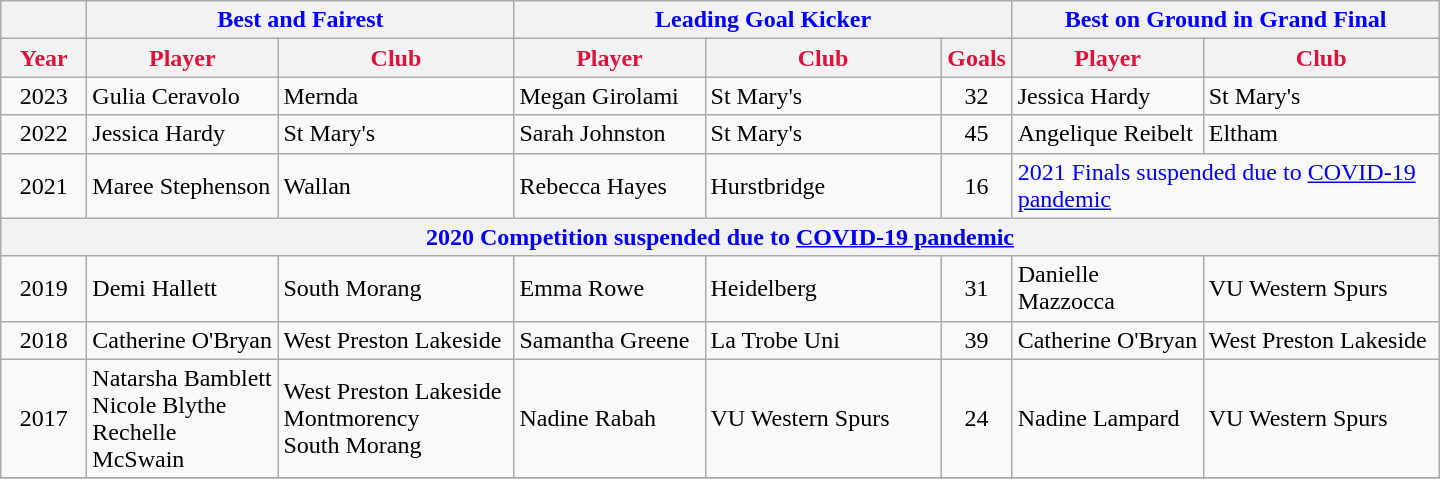<table class="wikitable">
<tr>
<th style="color:blue"></th>
<th style="color:blue" colspan="2">Best and Fairest</th>
<th style="color:blue" colspan="3">Leading Goal Kicker</th>
<th style="color:blue" colspan="2">Best on Ground in Grand Final</th>
</tr>
<tr>
<th style="color:crimson; width:50px;">Year</th>
<th style="color:crimson; width:120px;">Player</th>
<th style="color:crimson; width:150px;">Club</th>
<th style="color:crimson; width:120px;">Player</th>
<th style="color:crimson; width:150px;">Club</th>
<th style="color:crimson; width:40px;">Goals</th>
<th style="color:crimson; width:120px;">Player</th>
<th style="color:crimson; width:150px;">Club</th>
</tr>
<tr>
<td style="text-align:center;">2023</td>
<td>Gulia Ceravolo</td>
<td>Mernda</td>
<td>Megan Girolami</td>
<td>St Mary's</td>
<td style="text-align:center;">32</td>
<td>Jessica Hardy</td>
<td>St Mary's</td>
</tr>
<tr>
<td style="text-align:center;">2022</td>
<td>Jessica Hardy</td>
<td>St Mary's</td>
<td>Sarah Johnston</td>
<td>St Mary's</td>
<td style="text-align:center;">45</td>
<td>Angelique Reibelt</td>
<td>Eltham</td>
</tr>
<tr>
<td style="text-align:center;">2021</td>
<td>Maree Stephenson</td>
<td>Wallan</td>
<td>Rebecca Hayes</td>
<td>Hurstbridge</td>
<td style="text-align:center;">16</td>
<td style="color:blue" colspan="2">2021 Finals suspended due to <a href='#'>COVID-19 pandemic</a></td>
</tr>
<tr>
<th style="color:blue" colspan="8">2020 Competition suspended due to <a href='#'>COVID-19 pandemic</a></th>
</tr>
<tr>
<td style="text-align:center;">2019</td>
<td>Demi Hallett</td>
<td>South Morang</td>
<td>Emma Rowe</td>
<td>Heidelberg</td>
<td style="text-align:center;">31</td>
<td>Danielle Mazzocca</td>
<td>VU Western Spurs</td>
</tr>
<tr>
<td style="text-align:center;">2018</td>
<td>Catherine O'Bryan</td>
<td>West Preston Lakeside</td>
<td>Samantha Greene</td>
<td>La Trobe Uni</td>
<td style="text-align:center;">39</td>
<td>Catherine O'Bryan</td>
<td>West Preston Lakeside</td>
</tr>
<tr>
<td style="text-align:center;">2017</td>
<td>Natarsha Bamblett<br>Nicole Blythe<br>Rechelle McSwain</td>
<td>West Preston Lakeside<br>Montmorency<br>South Morang</td>
<td>Nadine Rabah</td>
<td>VU Western Spurs</td>
<td style="text-align:center;">24</td>
<td>Nadine Lampard</td>
<td>VU Western Spurs</td>
</tr>
<tr>
</tr>
</table>
